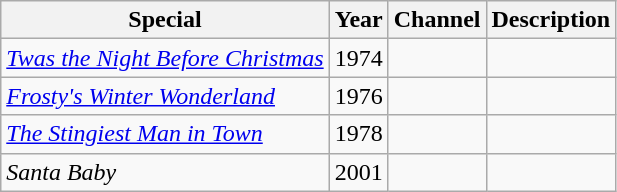<table class="wikitable sortable">
<tr>
<th>Special</th>
<th>Year</th>
<th>Channel</th>
<th>Description</th>
</tr>
<tr>
<td><em><a href='#'>Twas the Night Before Christmas</a></em></td>
<td>1974</td>
<td></td>
<td></td>
</tr>
<tr>
<td><em><a href='#'>Frosty's Winter Wonderland</a></em></td>
<td>1976</td>
<td></td>
<td></td>
</tr>
<tr>
<td><em><a href='#'>The Stingiest Man in Town</a></em></td>
<td>1978</td>
<td></td>
<td></td>
</tr>
<tr>
<td><em>Santa Baby</em></td>
<td>2001</td>
<td></td>
<td></td>
</tr>
</table>
